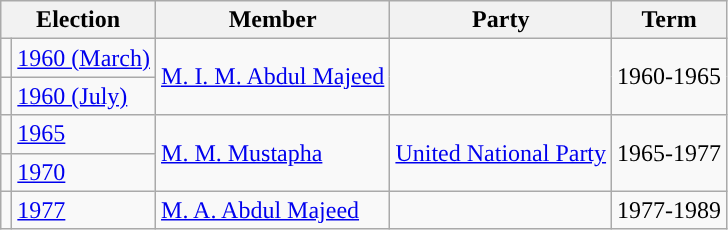<table class="wikitable">
<tr>
<th colspan="2">Election</th>
<th>Member</th>
<th>Party</th>
<th>Term</th>
</tr>
<tr>
<td style="background-color: "></td>
<td><a href='#'>1960 (March)</a></td>
<td rowspan ="2"><a href='#'>M. I. M. Abdul Majeed</a></td>
<td rowspan ="2"></td>
<td rowspan ="2">1960-1965</td>
</tr>
<tr>
<td style="background-color: "></td>
<td><a href='#'>1960 (July)</a></td>
</tr>
<tr>
<td style="background-color: "></td>
<td><a href='#'>1965</a></td>
<td rowspan ="2"><a href='#'>M. M. Mustapha</a></td>
<td rowspan ="2"><a href='#'>United National Party</a></td>
<td rowspan ="2">1965-1977</td>
</tr>
<tr>
<td style="background-color: "></td>
<td><a href='#'>1970</a></td>
</tr>
<tr>
<td style="background-color: "></td>
<td><a href='#'>1977</a></td>
<td><a href='#'>M. A. Abdul Majeed</a></td>
<td></td>
<td>1977-1989</td>
</tr>
</table>
